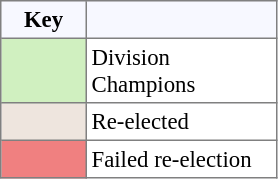<table bgcolor="#f7f8ff" cellpadding="3" cellspacing="0" border="1" style="font-size: 95%; border: gray solid 1px; border-collapse: collapse;text-align:center;">
<tr>
<th width=50>Key</th>
<th width=120></th>
</tr>
<tr>
<td style="background:#D0F0C0;" width="20"></td>
<td bgcolor="#ffffff" align="left">Division Champions</td>
</tr>
<tr>
<td style="background: #eee5de" width="20"></td>
<td bgcolor="#ffffff" align=left>Re-elected</td>
</tr>
<tr>
<td style="background: #F08080" width="20"></td>
<td bgcolor="#ffffff" align="left">Failed re-election</td>
</tr>
</table>
